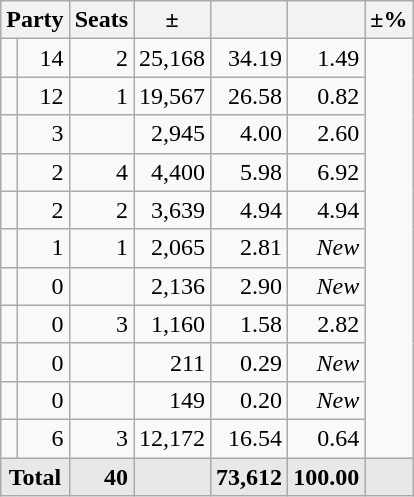<table class=wikitable>
<tr>
<th colspan=2 align=center>Party</th>
<th>Seats</th>
<th>±</th>
<th></th>
<th></th>
<th>±%</th>
</tr>
<tr>
<td></td>
<td align=right>14</td>
<td align=right>2</td>
<td align=right>25,168</td>
<td align=right>34.19</td>
<td align=right>1.49</td>
</tr>
<tr>
<td></td>
<td align=right>12</td>
<td align=right>1</td>
<td align=right>19,567</td>
<td align=right>26.58</td>
<td align=right>0.82</td>
</tr>
<tr>
<td></td>
<td align=right>3</td>
<td align=right></td>
<td align=right>2,945</td>
<td align=right>4.00</td>
<td align=right>2.60</td>
</tr>
<tr>
<td></td>
<td align=right>2</td>
<td align=right>4</td>
<td align=right>4,400</td>
<td align=right>5.98</td>
<td align=right>6.92</td>
</tr>
<tr>
<td></td>
<td align=right>2</td>
<td align=right>2</td>
<td align=right>3,639</td>
<td align=right>4.94</td>
<td align=right>4.94</td>
</tr>
<tr>
<td></td>
<td align=right>1</td>
<td align=right>1</td>
<td align=right>2,065</td>
<td align=right>2.81</td>
<td align=right><em>New</em></td>
</tr>
<tr>
<td></td>
<td align=right>0</td>
<td align=right></td>
<td align=right>2,136</td>
<td align=right>2.90</td>
<td align=right><em>New</em></td>
</tr>
<tr>
<td></td>
<td align=right>0</td>
<td align=right> 3</td>
<td align=right>1,160</td>
<td align=right>1.58</td>
<td align=right>2.82</td>
</tr>
<tr>
<td></td>
<td align=right>0</td>
<td align=right></td>
<td align=right>211</td>
<td align=right>0.29</td>
<td align=right><em>New</em></td>
</tr>
<tr>
<td></td>
<td align=right>0</td>
<td align=right></td>
<td align=right>149</td>
<td align=right>0.20</td>
<td align=right><em>New</em></td>
</tr>
<tr>
<td></td>
<td align=right>6</td>
<td align=right>3</td>
<td align=right>12,172</td>
<td align=right>16.54</td>
<td align=right>0.64</td>
</tr>
<tr style="font-weight:bold; background:rgb(232,232,232);">
<td colspan=2 align=center>Total</td>
<td align=right>40</td>
<td align=center></td>
<td align=right>73,612</td>
<td align=center>100.00</td>
<td align=center></td>
</tr>
</table>
